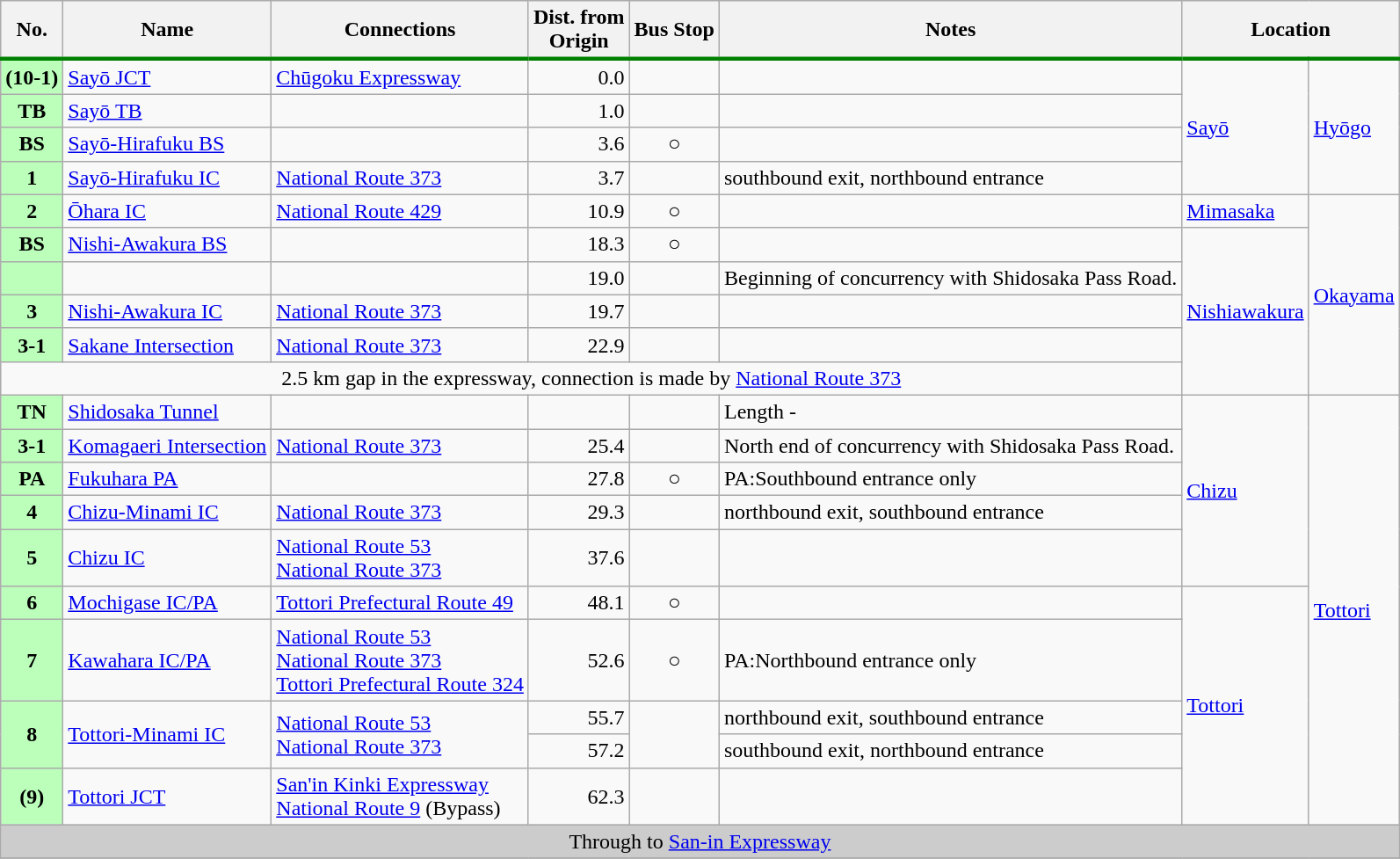<table table class="wikitable">
<tr>
<th style="border-bottom:3px solid green;">No.</th>
<th style="border-bottom:3px solid green;">Name</th>
<th style="border-bottom:3px solid green;">Connections</th>
<th style="border-bottom:3px solid green;">Dist. from<br>Origin</th>
<th style="border-bottom:3px solid green;">Bus Stop</th>
<th style="border-bottom:3px solid green;">Notes</th>
<th colspan="2" style="border-bottom:3px solid green;">Location</th>
</tr>
<tr>
<th style="background:#bfb;">(10-1)</th>
<td><a href='#'>Sayō JCT</a></td>
<td> <a href='#'>Chūgoku Expressway</a></td>
<td style="text-align:right;">0.0</td>
<td style="text-align:center;"></td>
<td></td>
<td rowspan="4" style="width:1em;"><a href='#'>Sayō</a></td>
<td rowspan="4" style="width:1em;"><a href='#'>Hyōgo</a></td>
</tr>
<tr>
<th style="background:#bfb;">TB</th>
<td><a href='#'>Sayō TB</a></td>
<td></td>
<td style="text-align:right;">1.0</td>
<td style="text-align:center;"></td>
<td></td>
</tr>
<tr>
<th style="background-color:#BFB;">BS</th>
<td><a href='#'>Sayō-Hirafuku BS</a></td>
<td></td>
<td style="text-align:right;">3.6</td>
<td style="text-align:center;">○</td>
<td></td>
</tr>
<tr>
<th style="background-color:#BFB;">1</th>
<td><a href='#'>Sayō-Hirafuku IC</a></td>
<td> <a href='#'>National Route 373</a></td>
<td style="text-align:right;">3.7</td>
<td style="text-align:center;"></td>
<td>southbound exit, northbound entrance</td>
</tr>
<tr>
<th style="background-color:#BFB;">2</th>
<td><a href='#'>Ōhara IC</a></td>
<td> <a href='#'>National Route 429</a></td>
<td style="text-align:right;">10.9</td>
<td style="text-align:center;">○</td>
<td></td>
<td><a href='#'>Mimasaka</a></td>
<td rowspan="7" style="width:1em;"><a href='#'>Okayama</a></td>
</tr>
<tr>
<th style="background:#bfb;">BS</th>
<td><a href='#'>Nishi-Awakura BS</a></td>
<td></td>
<td style="text-align:right;">18.3</td>
<td style="text-align:center;">○</td>
<td></td>
<td rowspan="6" style="width:1em;"><a href='#'>Nishiawakura</a></td>
</tr>
<tr>
<th style="background-color:#BFB;"></th>
<td></td>
<td></td>
<td style="text-align:right;">19.0</td>
<td style="text-align:center;"></td>
<td>Beginning of concurrency with Shidosaka Pass Road.</td>
</tr>
<tr>
<th style="background-color:#BFB;">3</th>
<td><a href='#'>Nishi-Awakura IC</a></td>
<td> <a href='#'>National Route 373</a></td>
<td style="text-align:right;">19.7</td>
<td style="text-align:center;"></td>
<td></td>
</tr>
<tr>
<th style="background-color:#BFB;">3-1</th>
<td><a href='#'>Sakane Intersection</a></td>
<td> <a href='#'>National Route 373</a></td>
<td style="text-align:right;">22.9</td>
<td style="text-align:center;"></td>
<td></td>
</tr>
<tr>
<td colspan="6" style="text-align:center;">2.5 km gap in the expressway, connection is made by  <a href='#'>National Route 373</a></td>
</tr>
<tr>
<th rowspan="2" style="background-color:#BFB;">TN</th>
<td rowspan="2"><a href='#'>Shidosaka Tunnel</a></td>
<td rowspan="2" style="text-align:center;"></td>
<td rowspan="2"></td>
<td rowspan="2"></td>
<td rowspan="2">Length - </td>
</tr>
<tr>
<td rowspan="5"><a href='#'>Chizu</a></td>
<td rowspan="10" style="width:1em;"><a href='#'>Tottori</a></td>
</tr>
<tr>
<th style="background-color:#BFB;">3-1</th>
<td><a href='#'>Komagaeri Intersection</a></td>
<td> <a href='#'>National Route 373</a></td>
<td style="text-align:right;">25.4</td>
<td style="text-align:center;"></td>
<td>North end of concurrency with Shidosaka Pass Road.</td>
</tr>
<tr>
<th style="background:#bfb;">PA</th>
<td><a href='#'>Fukuhara PA</a></td>
<td></td>
<td style="text-align:right;">27.8</td>
<td style="text-align:center;">○</td>
<td>PA:Southbound entrance only</td>
</tr>
<tr>
<th style="background-color:#BFB;">4</th>
<td><a href='#'>Chizu-Minami IC</a></td>
<td> <a href='#'>National Route 373</a></td>
<td style="text-align:right;">29.3</td>
<td style="text-align:center;"></td>
<td>northbound exit, southbound entrance</td>
</tr>
<tr>
<th style="background-color:#BFB;">5</th>
<td><a href='#'>Chizu IC</a></td>
<td> <a href='#'>National Route 53</a><br> <a href='#'>National Route 373</a></td>
<td style="text-align:right;">37.6</td>
<td style="text-align:center;"></td>
<td></td>
</tr>
<tr>
<th style="background:#bfb;">6</th>
<td><a href='#'>Mochigase IC/PA</a></td>
<td><a href='#'>Tottori Prefectural Route 49</a></td>
<td style="text-align:right;">48.1</td>
<td style="text-align:center;">○</td>
<td></td>
<td rowspan="5" style="width:1em;"><a href='#'>Tottori</a></td>
</tr>
<tr>
<th style="background-color:#BFB;">7</th>
<td><a href='#'>Kawahara IC/PA</a></td>
<td> <a href='#'>National Route 53</a><br> <a href='#'>National Route 373</a><br><a href='#'>Tottori Prefectural Route 324</a></td>
<td style="text-align:right;">52.6</td>
<td style="text-align:center;">○</td>
<td>PA:Northbound entrance only</td>
</tr>
<tr>
<th style="background-color:#BFB;" rowspan=2>8</th>
<td rowspan=2><a href='#'>Tottori-Minami IC</a></td>
<td rowspan=2> <a href='#'>National Route 53</a><br> <a href='#'>National Route 373</a></td>
<td style="text-align:right;">55.7</td>
<td rowspan=2></td>
<td>northbound exit, southbound entrance</td>
</tr>
<tr>
<td style="text-align:right;">57.2</td>
<td>southbound exit, northbound entrance</td>
</tr>
<tr>
<th style="background:#bfb;">(9)</th>
<td><a href='#'>Tottori JCT</a></td>
<td> <a href='#'>San'in Kinki Expressway</a><br> <a href='#'>National Route 9</a> (Bypass)</td>
<td style="text-align:right;">62.3</td>
<td style="text-align:center;"></td>
<td></td>
</tr>
<tr>
<td colspan=8 style="text-align:center; background-color:#CCC;"> Through to <a href='#'>San-in Expressway</a></td>
</tr>
<tr>
</tr>
</table>
